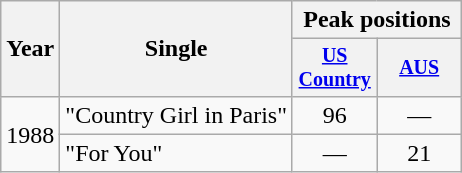<table class="wikitable" style="text-align:center;">
<tr>
<th rowspan="2">Year</th>
<th rowspan="2">Single</th>
<th colspan="2">Peak positions</th>
</tr>
<tr style="font-size:smaller;">
<th width="50"><a href='#'>US Country</a></th>
<th width="50"><a href='#'>AUS</a><br></th>
</tr>
<tr>
<td rowspan="2">1988</td>
<td align="left">"Country Girl in Paris"</td>
<td>96</td>
<td>—</td>
</tr>
<tr>
<td align="left">"For You"</td>
<td>—</td>
<td>21</td>
</tr>
</table>
